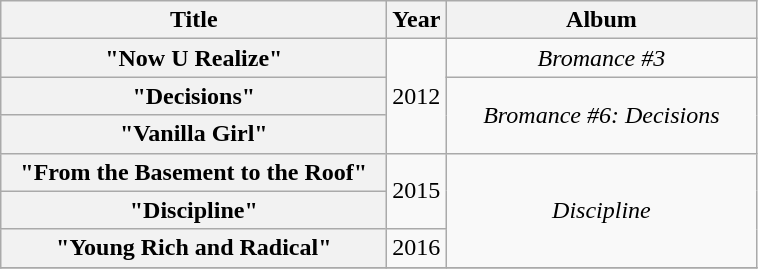<table class="wikitable plainrowheaders" style="text-align:center;">
<tr>
<th scope="col" style="width:250px;">Title</th>
<th scope="col">Year</th>
<th scope="col" style="width:200px;">Album</th>
</tr>
<tr>
<th scope="row">"Now U Realize"</th>
<td rowspan="3">2012</td>
<td><em>Bromance #3</em></td>
</tr>
<tr>
<th scope="row">"Decisions"</th>
<td rowspan="2"><em>Bromance #6: Decisions</em></td>
</tr>
<tr>
<th scope="row">"Vanilla Girl"</th>
</tr>
<tr>
<th scope="row">"From the Basement to the Roof"</th>
<td rowspan="2">2015</td>
<td rowspan="3"><em>Discipline</em></td>
</tr>
<tr>
<th scope="row">"Discipline"</th>
</tr>
<tr>
<th scope="row">"Young Rich and Radical"</th>
<td>2016</td>
</tr>
<tr>
</tr>
</table>
